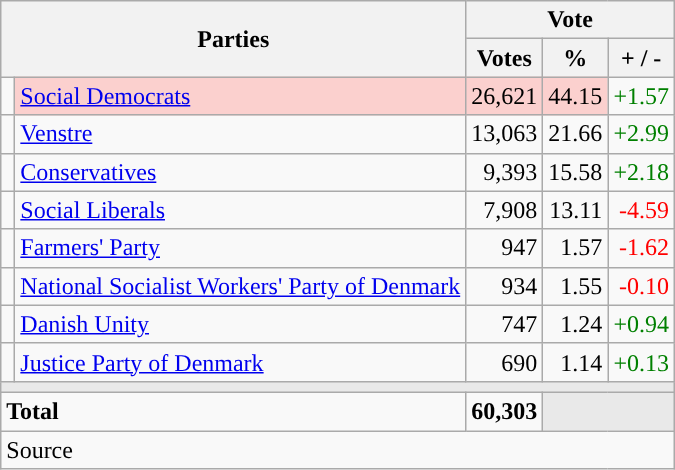<table class="wikitable" style="text-align:right;">
<tr>
<th style="text-align:centre;" rowspan="2" colspan="2" width="225">Parties</th>
<th colspan="3">Vote</th>
</tr>
<tr>
<th width="15">Votes</th>
<th width="15">%</th>
<th width="15">+ / -</th>
</tr>
<tr>
<td width="2" style="color:inherit;background:"></td>
<td bgcolor=#fbd0ce  align="left"><a href='#'>Social Democrats</a></td>
<td bgcolor=#fbd0ce>26,621</td>
<td bgcolor=#fbd0ce>44.15</td>
<td style=color:green;>+1.57</td>
</tr>
<tr>
<td width="2" style="color:inherit;background:"></td>
<td align="left"><a href='#'>Venstre</a></td>
<td>13,063</td>
<td>21.66</td>
<td style=color:green;>+2.99</td>
</tr>
<tr>
<td width="2" style="color:inherit;background:"></td>
<td align="left"><a href='#'>Conservatives</a></td>
<td>9,393</td>
<td>15.58</td>
<td style=color:green;>+2.18</td>
</tr>
<tr>
<td width="2" style="color:inherit;background:"></td>
<td align="left"><a href='#'>Social Liberals</a></td>
<td>7,908</td>
<td>13.11</td>
<td style=color:red;>-4.59</td>
</tr>
<tr>
<td width="2" style="color:inherit;background:"></td>
<td align="left"><a href='#'>Farmers' Party</a></td>
<td>947</td>
<td>1.57</td>
<td style=color:red;>-1.62</td>
</tr>
<tr>
<td width="2" style="color:inherit;background:"></td>
<td align="left"><a href='#'>National Socialist Workers' Party of Denmark</a></td>
<td>934</td>
<td>1.55</td>
<td style=color:red;>-0.10</td>
</tr>
<tr>
<td width="2" style="color:inherit;background:"></td>
<td align="left"><a href='#'>Danish Unity</a></td>
<td>747</td>
<td>1.24</td>
<td style=color:green;>+0.94</td>
</tr>
<tr>
<td width="2" style="color:inherit;background:"></td>
<td align="left"><a href='#'>Justice Party of Denmark</a></td>
<td>690</td>
<td>1.14</td>
<td style=color:green;>+0.13</td>
</tr>
<tr>
<td colspan="7" bgcolor="#E9E9E9"></td>
</tr>
<tr>
<td align="left" colspan="2"><strong>Total</strong></td>
<td><strong>60,303</strong></td>
<td bgcolor="#E9E9E9" colspan="2"></td>
</tr>
<tr>
<td align="left" colspan="6">Source</td>
</tr>
</table>
